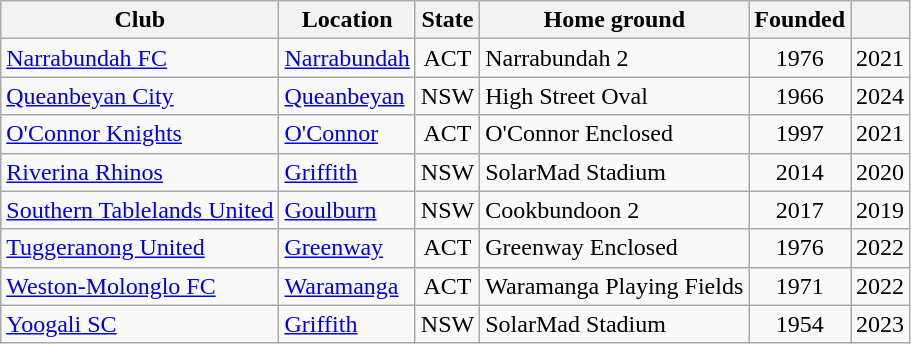<table class="wikitable sortable">
<tr>
<th>Club</th>
<th>Location</th>
<th>State</th>
<th>Home ground</th>
<th>Founded</th>
<th></th>
</tr>
<tr>
<td><a href='#'>Narrabundah FC</a></td>
<td><a href='#'>Narrabundah</a></td>
<td align=center>ACT</td>
<td>Narrabundah 2</td>
<td align=center>1976</td>
<td align=center>2021</td>
</tr>
<tr>
<td><a href='#'>Queanbeyan City</a></td>
<td><a href='#'>Queanbeyan</a></td>
<td align=center>NSW</td>
<td>High Street Oval</td>
<td align=center>1966</td>
<td align=center>2024</td>
</tr>
<tr>
<td><a href='#'>O'Connor Knights</a></td>
<td><a href='#'>O'Connor</a></td>
<td align=center>ACT</td>
<td>O'Connor Enclosed</td>
<td align=center>1997</td>
<td align=center>2021</td>
</tr>
<tr>
<td><a href='#'>Riverina Rhinos</a></td>
<td><a href='#'>Griffith</a></td>
<td align=center>NSW</td>
<td>SolarMad Stadium</td>
<td align=center>2014</td>
<td align=center>2020</td>
</tr>
<tr>
<td><a href='#'>Southern Tablelands United</a></td>
<td><a href='#'>Goulburn</a></td>
<td align=center>NSW</td>
<td>Cookbundoon 2</td>
<td align=center>2017</td>
<td align=center>2019</td>
</tr>
<tr>
<td><a href='#'>Tuggeranong United</a></td>
<td><a href='#'>Greenway</a></td>
<td align=center>ACT</td>
<td>Greenway Enclosed</td>
<td align=center>1976</td>
<td align=center>2022</td>
</tr>
<tr>
<td><a href='#'>Weston-Molonglo FC</a></td>
<td><a href='#'>Waramanga</a></td>
<td align=center>ACT</td>
<td>Waramanga Playing Fields</td>
<td align=center>1971</td>
<td align=center>2022</td>
</tr>
<tr>
<td><a href='#'>Yoogali SC</a></td>
<td><a href='#'>Griffith</a></td>
<td align=center>NSW</td>
<td>SolarMad Stadium</td>
<td align=center>1954</td>
<td align=center>2023</td>
</tr>
</table>
